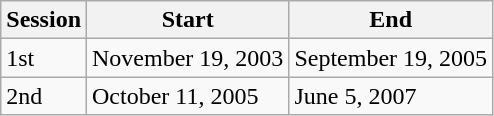<table class="wikitable">
<tr>
<th>Session</th>
<th>Start</th>
<th>End</th>
</tr>
<tr>
<td>1st</td>
<td>November 19, 2003</td>
<td>September 19, 2005</td>
</tr>
<tr>
<td>2nd</td>
<td>October 11, 2005</td>
<td>June 5, 2007</td>
</tr>
</table>
